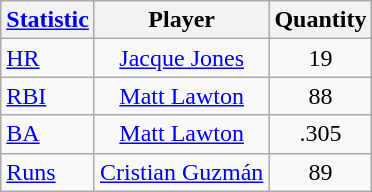<table class="wikitable" style="text-align: center;">
<tr>
<th><a href='#'>Statistic</a></th>
<th>Player</th>
<th>Quantity</th>
</tr>
<tr>
<td align="left"><a href='#'>HR</a></td>
<td><a href='#'>Jacque Jones</a></td>
<td>19</td>
</tr>
<tr>
<td align="left"><a href='#'>RBI</a></td>
<td><a href='#'>Matt Lawton</a></td>
<td>88</td>
</tr>
<tr>
<td align="left"><a href='#'>BA</a></td>
<td><a href='#'>Matt Lawton</a></td>
<td>.305</td>
</tr>
<tr>
<td align="left"><a href='#'>Runs</a></td>
<td><a href='#'>Cristian Guzmán</a></td>
<td>89</td>
</tr>
</table>
